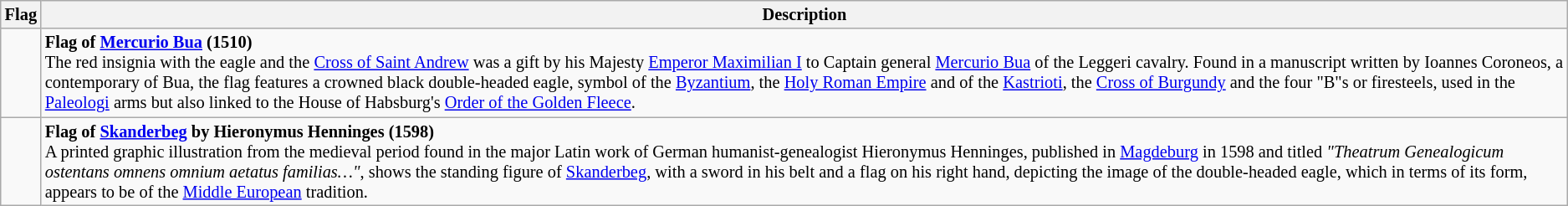<table class="wikitable" style="font-size:85%">
<tr>
<th>Flag</th>
<th>Description</th>
</tr>
<tr>
<td></td>
<td><strong>Flag of <a href='#'>Mercurio Bua</a> (1510)</strong><br>The red insignia with the eagle and the <a href='#'>Cross of Saint Andrew</a> was a gift by his Majesty <a href='#'>Emperor Maximilian I</a> to Captain general <a href='#'>Mercurio Bua</a> of the Leggeri cavalry. Found in a manuscript written by Ioannes Coroneos, a contemporary of Bua, the flag features a crowned black double-headed eagle, symbol of the <a href='#'>Byzantium</a>, the <a href='#'>Holy Roman Empire</a> and of the <a href='#'>Kastrioti</a>, the <a href='#'>Cross of Burgundy</a> and the four "B"s or firesteels, used in the <a href='#'>Paleologi</a> arms but also linked to the House of Habsburg's <a href='#'>Order of the Golden Fleece</a>.</td>
</tr>
<tr>
<td></td>
<td><strong>Flag of <a href='#'>Skanderbeg</a> by Hieronymus Henninges (1598)</strong><br>A printed graphic illustration from the medieval period found in the major Latin work of German humanist-genealogist Hieronymus Henninges, published in <a href='#'>Magdeburg</a> in 1598 and titled <em>"Theatrum Genealogicum ostentans omnens omnium aetatus familias…"</em>, shows the standing figure of <a href='#'>Skanderbeg</a>, with a sword in his belt and a flag on his right hand, depicting the image of the double-headed eagle, which in terms of its form, appears to be of the <a href='#'>Middle European</a> tradition.</td>
</tr>
</table>
